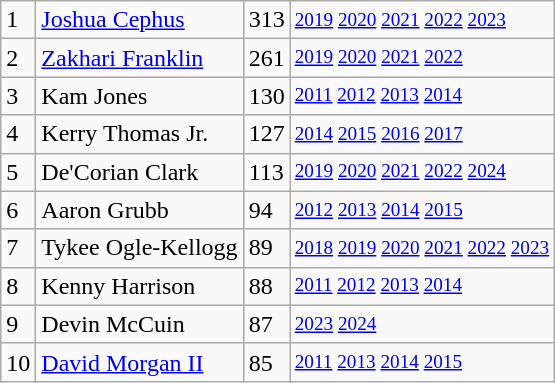<table class="wikitable">
<tr>
<td>1</td>
<td><a href='#'>Joshua Cephus</a></td>
<td>313</td>
<td style="font-size:80%;"><a href='#'>2019</a> <a href='#'>2020</a> <a href='#'>2021</a> <a href='#'>2022</a> <a href='#'>2023</a></td>
</tr>
<tr>
<td>2</td>
<td><a href='#'>Zakhari Franklin</a></td>
<td>261</td>
<td style="font-size:80%;"><a href='#'>2019</a> <a href='#'>2020</a> <a href='#'>2021</a> <a href='#'>2022</a></td>
</tr>
<tr>
<td>3</td>
<td>Kam Jones</td>
<td>130</td>
<td style="font-size:80%;"><a href='#'>2011</a> <a href='#'>2012</a> <a href='#'>2013</a> <a href='#'>2014</a></td>
</tr>
<tr>
<td>4</td>
<td>Kerry Thomas Jr.</td>
<td>127</td>
<td style="font-size:80%;"><a href='#'>2014</a> <a href='#'>2015</a> <a href='#'>2016</a> <a href='#'>2017</a></td>
</tr>
<tr>
<td>5</td>
<td>De'Corian Clark</td>
<td>113</td>
<td style="font-size:80%;"><a href='#'>2019</a> <a href='#'>2020</a> <a href='#'>2021</a> <a href='#'>2022</a> <a href='#'>2024</a></td>
</tr>
<tr>
<td>6</td>
<td>Aaron Grubb</td>
<td>94</td>
<td style="font-size:80%;"><a href='#'>2012</a> <a href='#'>2013</a> <a href='#'>2014</a> <a href='#'>2015</a></td>
</tr>
<tr>
<td>7</td>
<td>Tykee Ogle-Kellogg</td>
<td>89</td>
<td style="font-size:80%;"><a href='#'>2018</a> <a href='#'>2019</a> <a href='#'>2020</a> <a href='#'>2021</a> <a href='#'>2022</a> <a href='#'>2023</a></td>
</tr>
<tr>
<td>8</td>
<td>Kenny Harrison</td>
<td>88</td>
<td style="font-size:80%;"><a href='#'>2011</a> <a href='#'>2012</a> <a href='#'>2013</a> <a href='#'>2014</a></td>
</tr>
<tr>
<td>9</td>
<td>Devin McCuin</td>
<td>87</td>
<td style="font-size:80%;"><a href='#'>2023</a> <a href='#'>2024</a></td>
</tr>
<tr>
<td>10</td>
<td><a href='#'>David Morgan II</a></td>
<td>85</td>
<td style="font-size:80%;"><a href='#'>2011</a> <a href='#'>2013</a> <a href='#'>2014</a> <a href='#'>2015</a></td>
</tr>
</table>
